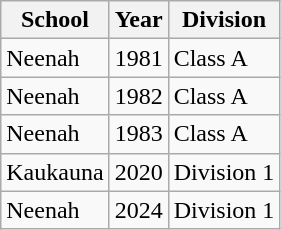<table class="wikitable">
<tr>
<th>School</th>
<th>Year</th>
<th>Division</th>
</tr>
<tr>
<td>Neenah</td>
<td>1981</td>
<td>Class A</td>
</tr>
<tr>
<td>Neenah</td>
<td>1982</td>
<td>Class A</td>
</tr>
<tr>
<td>Neenah</td>
<td>1983</td>
<td>Class A</td>
</tr>
<tr>
<td>Kaukauna</td>
<td>2020</td>
<td>Division 1</td>
</tr>
<tr>
<td>Neenah</td>
<td>2024</td>
<td>Division 1</td>
</tr>
</table>
